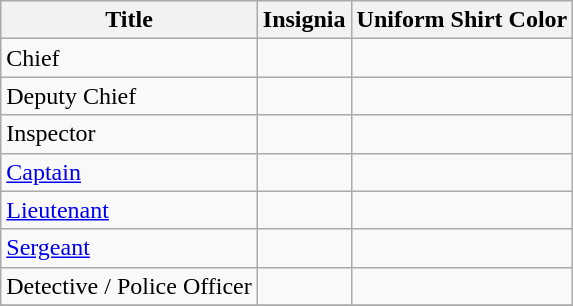<table border="1" cellspacing="0" cellpadding="5" style="border-collapse:collapse;" class="wikitable">
<tr>
<th>Title</th>
<th>Insignia</th>
<th>Uniform Shirt Color</th>
</tr>
<tr>
<td>Chief</td>
<td></td>
<td></td>
</tr>
<tr>
<td>Deputy Chief</td>
<td></td>
<td></td>
</tr>
<tr>
<td>Inspector</td>
<td></td>
<td></td>
</tr>
<tr>
<td><a href='#'>Captain</a></td>
<td></td>
<td></td>
</tr>
<tr>
<td><a href='#'>Lieutenant</a></td>
<td></td>
<td></td>
</tr>
<tr>
<td><a href='#'>Sergeant</a></td>
<td></td>
<td></td>
</tr>
<tr>
<td>Detective / Police Officer</td>
<td></td>
<td></td>
</tr>
<tr>
</tr>
</table>
